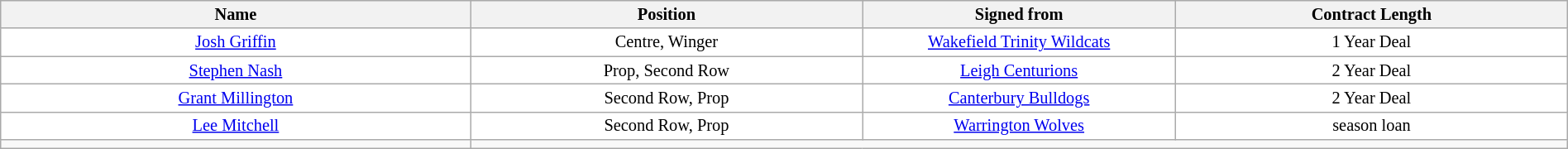<table class="wikitable sortable"  style="width:100%; font-size:85%;">
<tr style="background:#efefef;">
<th width=30%>Name</th>
<th !width=30%>Position</th>
<th width=20%>Signed from</th>
<th width=25%>Contract Length</th>
</tr>
<tr style="background:#fff;">
<td align=center><a href='#'>Josh Griffin</a></td>
<td align=center>Centre, Winger</td>
<td align=center><a href='#'>Wakefield Trinity Wildcats</a></td>
<td align=center>1 Year Deal</td>
</tr>
<tr style="background:#fff;">
<td align=center><a href='#'>Stephen Nash</a></td>
<td align=center>Prop, Second Row</td>
<td align=center><a href='#'>Leigh Centurions</a></td>
<td align=center>2 Year Deal</td>
</tr>
<tr style="background:#fff;">
<td align=center><a href='#'>Grant Millington</a></td>
<td align=center>Second Row, Prop</td>
<td align=center><a href='#'>Canterbury Bulldogs</a></td>
<td align=center>2 Year Deal</td>
</tr>
<tr style="background:#fff;">
<td align=center><a href='#'>Lee Mitchell</a></td>
<td align=center>Second Row, Prop</td>
<td align=center><a href='#'>Warrington Wolves</a></td>
<td align=center>season loan</td>
</tr>
<tr>
<td></td>
</tr>
</table>
